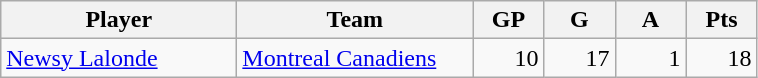<table class="wikitable">
<tr>
<th width="150">Player</th>
<th width="150">Team</th>
<th width="40">GP</th>
<th width="40">G</th>
<th width="40">A</th>
<th width="40">Pts</th>
</tr>
<tr align=right>
<td align=left><a href='#'>Newsy Lalonde</a></td>
<td align=left><a href='#'>Montreal Canadiens</a></td>
<td>10</td>
<td>17</td>
<td>1</td>
<td>18</td>
</tr>
</table>
